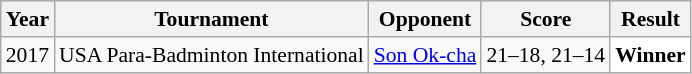<table class="sortable wikitable" style="font-size: 90%;">
<tr>
<th>Year</th>
<th>Tournament</th>
<th>Opponent</th>
<th>Score</th>
<th>Result</th>
</tr>
<tr>
<td align="center">2017</td>
<td align="left">USA Para-Badminton International</td>
<td align="left"> <a href='#'>Son Ok-cha</a></td>
<td align="left">21–18, 21–14</td>
<td style="text-align:left; background:white"> <strong>Winner</strong></td>
</tr>
</table>
